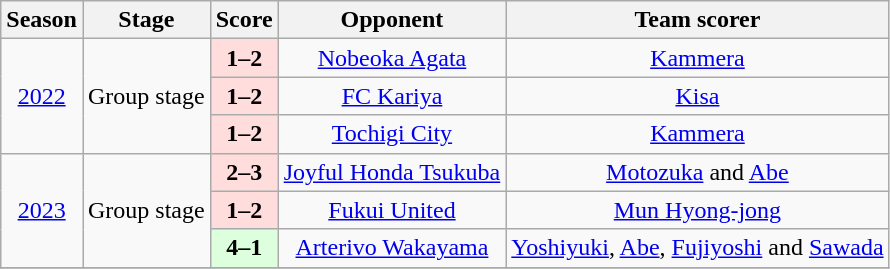<table class="wikitable" style="text-align:center;">
<tr>
<th>Season</th>
<th>Stage</th>
<th>Score</th>
<th>Opponent</th>
<th>Team scorer</th>
</tr>
<tr>
<td rowspan="3"><a href='#'>2022</a></td>
<td rowspan="3">Group stage</td>
<td style="text-align:center;background:#fdd;"><strong>1–2</strong></td>
<td><a href='#'>Nobeoka Agata</a></td>
<td><a href='#'>Kammera</a></td>
</tr>
<tr>
<td style="text-align:center;background:#fdd;"><strong>1–2</strong></td>
<td><a href='#'>FC Kariya</a></td>
<td><a href='#'>Kisa</a></td>
</tr>
<tr>
<td style="text-align:center;background:#fdd;"><strong>1–2</strong></td>
<td><a href='#'>Tochigi City</a></td>
<td><a href='#'>Kammera</a></td>
</tr>
<tr>
<td rowspan="3"><a href='#'>2023</a></td>
<td rowspan="3">Group stage</td>
<td style="text-align:center;background:#fdd;"><strong>2–3</strong></td>
<td><a href='#'>Joyful Honda Tsukuba</a></td>
<td><a href='#'>Motozuka</a> and <a href='#'>Abe</a></td>
</tr>
<tr>
<td style="text-align:center;background:#fdd;"><strong>1–2</strong></td>
<td><a href='#'>Fukui United</a></td>
<td><a href='#'>Mun Hyong-jong</a></td>
</tr>
<tr>
<td style="text-align:center;background:#dfd;"><strong>4–1</strong></td>
<td><a href='#'>Arterivo Wakayama</a></td>
<td><a href='#'>Yoshiyuki</a>, <a href='#'>Abe</a>, <a href='#'>Fujiyoshi</a> and <a href='#'>Sawada</a></td>
</tr>
<tr>
</tr>
</table>
